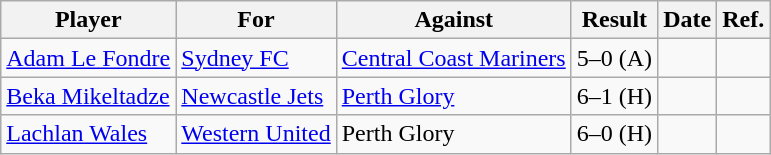<table class="wikitable">
<tr>
<th>Player</th>
<th>For</th>
<th>Against</th>
<th>Result</th>
<th>Date</th>
<th>Ref.</th>
</tr>
<tr>
<td> <a href='#'>Adam Le Fondre</a></td>
<td><a href='#'>Sydney FC</a></td>
<td><a href='#'>Central Coast Mariners</a></td>
<td>5–0 (A)</td>
<td></td>
<td></td>
</tr>
<tr>
<td> <a href='#'>Beka Mikeltadze</a></td>
<td><a href='#'>Newcastle Jets</a></td>
<td><a href='#'>Perth Glory</a></td>
<td>6–1 (H)</td>
<td></td>
<td></td>
</tr>
<tr>
<td> <a href='#'>Lachlan Wales</a></td>
<td><a href='#'>Western United</a></td>
<td>Perth Glory</td>
<td>6–0 (H)</td>
<td></td>
<td></td>
</tr>
</table>
